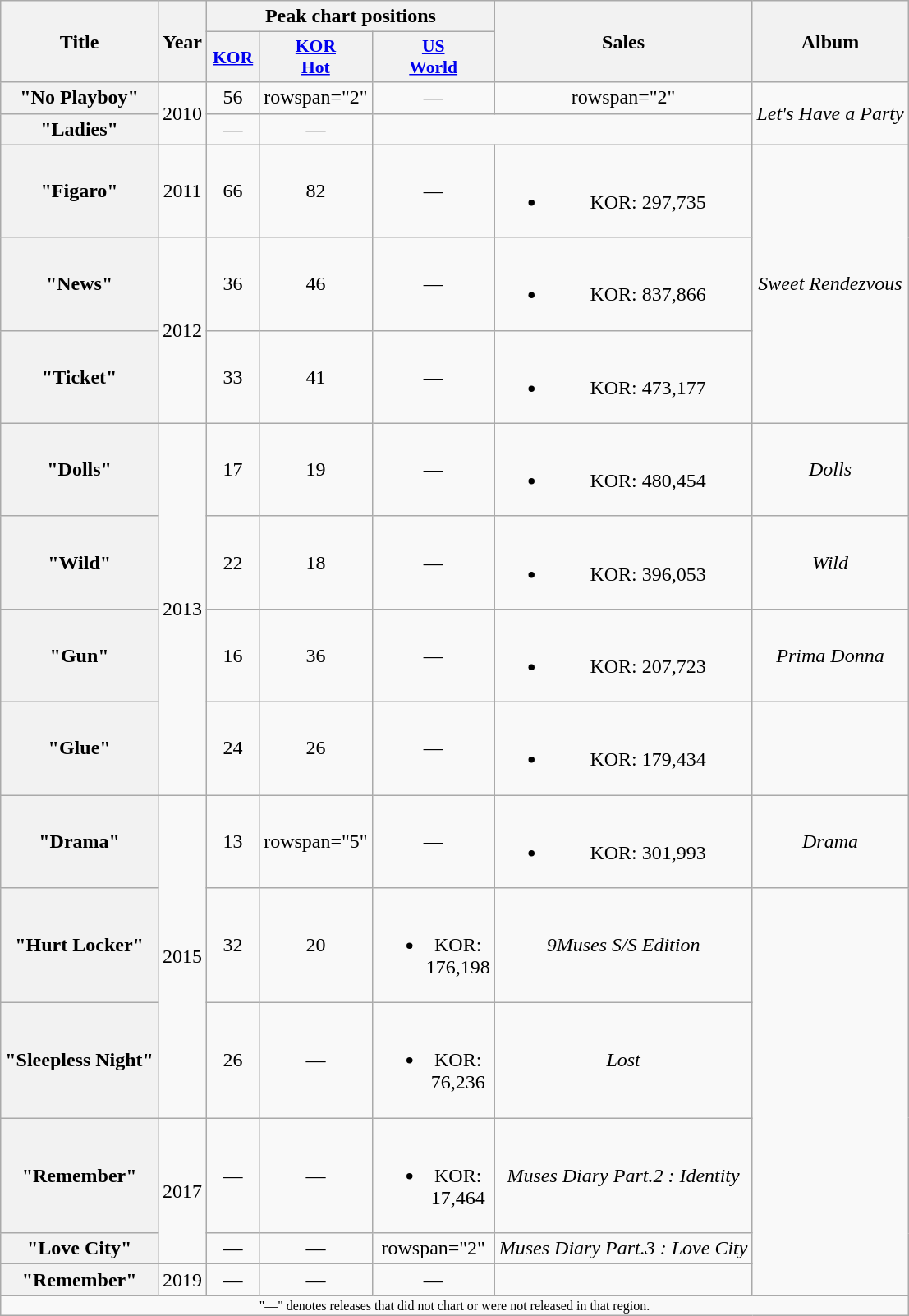<table class="wikitable plainrowheaders" style="text-align:center">
<tr>
<th scope="col" rowspan="2">Title</th>
<th scope="col" rowspan="2">Year</th>
<th scope="col" colspan="3">Peak chart positions</th>
<th scope="col" rowspan="2">Sales<br></th>
<th scope="col" rowspan="2">Album</th>
</tr>
<tr>
<th scope="col" style="width:2.5em;font-size:90%;"><a href='#'>KOR</a><br></th>
<th scope="col" style="width:2.5em;font-size:90%;"><a href='#'>KOR<br>Hot</a><br></th>
<th scope="col" style="width:2.5em;font-size:90%;"><a href='#'>US<br>World</a><br></th>
</tr>
<tr>
<th scope="row">"No Playboy"</th>
<td rowspan="2">2010</td>
<td>56</td>
<td>rowspan="2" </td>
<td>—</td>
<td>rowspan="2" </td>
<td rowspan="2"><em>Let's Have a Party</em></td>
</tr>
<tr>
<th scope="row">"Ladies"</th>
<td>—</td>
<td>—</td>
</tr>
<tr>
<th scope="row">"Figaro" </th>
<td>2011</td>
<td>66</td>
<td>82</td>
<td>—</td>
<td><br><ul><li>KOR: 297,735</li></ul></td>
<td rowspan="3"><em>Sweet Rendezvous</em></td>
</tr>
<tr>
<th scope="row">"News" </th>
<td rowspan="2">2012</td>
<td>36</td>
<td>46</td>
<td>—</td>
<td><br><ul><li>KOR: 837,866</li></ul></td>
</tr>
<tr>
<th scope="row">"Ticket" </th>
<td>33</td>
<td>41</td>
<td>—</td>
<td><br><ul><li>KOR: 473,177</li></ul></td>
</tr>
<tr>
<th scope="row">"Dolls" </th>
<td rowspan="4">2013</td>
<td>17</td>
<td>19</td>
<td>—</td>
<td><br><ul><li>KOR: 480,454</li></ul></td>
<td><em>Dolls</em></td>
</tr>
<tr>
<th scope="row">"Wild" </th>
<td>22</td>
<td>18</td>
<td>—</td>
<td><br><ul><li>KOR: 396,053</li></ul></td>
<td><em>Wild</em></td>
</tr>
<tr>
<th scope="row">"Gun" </th>
<td>16</td>
<td>36</td>
<td>—</td>
<td><br><ul><li>KOR: 207,723</li></ul></td>
<td><em>Prima Donna</em></td>
</tr>
<tr>
<th scope="row">"Glue" </th>
<td>24</td>
<td>26</td>
<td>—</td>
<td><br><ul><li>KOR: 179,434</li></ul></td>
<td></td>
</tr>
<tr>
<th scope="row">"Drama" </th>
<td rowspan="3">2015</td>
<td>13</td>
<td>rowspan="5" </td>
<td>—</td>
<td><br><ul><li>KOR: 301,993</li></ul></td>
<td><em>Drama</em></td>
</tr>
<tr>
<th scope="row">"Hurt Locker" </th>
<td>32</td>
<td>20</td>
<td><br><ul><li>KOR: 176,198</li></ul></td>
<td><em>9Muses S/S Edition</em></td>
</tr>
<tr>
<th scope="row">"Sleepless Night" </th>
<td>26</td>
<td>—</td>
<td><br><ul><li>KOR: 76,236</li></ul></td>
<td><em>Lost</em></td>
</tr>
<tr>
<th scope="row">"Remember" </th>
<td rowspan="2">2017</td>
<td>—</td>
<td>—</td>
<td><br><ul><li>KOR: 17,464</li></ul></td>
<td><em>Muses Diary Part.2 : Identity</em></td>
</tr>
<tr>
<th scope="row">"Love City" </th>
<td>—</td>
<td>—</td>
<td>rowspan="2" </td>
<td><em>Muses Diary Part.3 : Love City</em></td>
</tr>
<tr>
<th scope="row">"Remember"</th>
<td>2019</td>
<td>—</td>
<td>—</td>
<td>—</td>
<td></td>
</tr>
<tr>
<td colspan="7" style="font-size:8pt;">"—" denotes releases that did not chart or were not released in that region.</td>
</tr>
</table>
